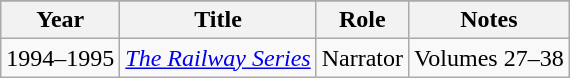<table class="wikitable sortable">
<tr style="background:#b0c4de; text-align:center;">
</tr>
<tr>
<th>Year</th>
<th>Title</th>
<th>Role</th>
<th>Notes</th>
</tr>
<tr>
<td>1994–1995</td>
<td><em><a href='#'>The Railway Series</a></em></td>
<td>Narrator</td>
<td>Volumes 27–38</td>
</tr>
</table>
